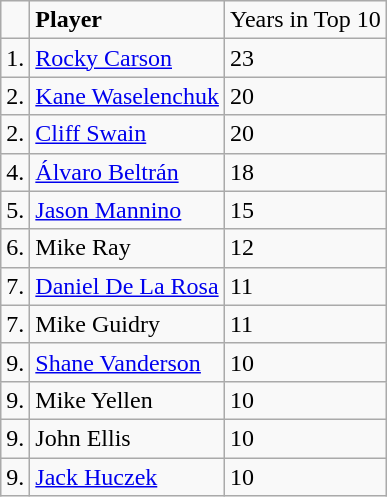<table class="wikitable" border="1">
<tr>
<td></td>
<td><strong>Player</strong></td>
<td>Years in Top 10</td>
</tr>
<tr>
<td>1.</td>
<td> <a href='#'>Rocky Carson</a></td>
<td>23</td>
</tr>
<tr>
<td>2.</td>
<td> <a href='#'>Kane Waselenchuk</a></td>
<td>20</td>
</tr>
<tr>
<td>2.</td>
<td> <a href='#'>Cliff Swain</a></td>
<td>20</td>
</tr>
<tr>
<td>4.</td>
<td> <a href='#'>Álvaro Beltrán</a></td>
<td>18</td>
</tr>
<tr>
<td>5.</td>
<td> <a href='#'>Jason Mannino</a></td>
<td>15</td>
</tr>
<tr>
<td>6.</td>
<td> Mike Ray</td>
<td>12</td>
</tr>
<tr>
<td>7.</td>
<td> <a href='#'>Daniel De La Rosa</a></td>
<td>11</td>
</tr>
<tr>
<td>7.</td>
<td> Mike Guidry</td>
<td>11</td>
</tr>
<tr>
<td>9.</td>
<td> <a href='#'>Shane Vanderson</a></td>
<td>10</td>
</tr>
<tr>
<td>9.</td>
<td> Mike Yellen</td>
<td>10</td>
</tr>
<tr>
<td>9.</td>
<td> John Ellis</td>
<td>10</td>
</tr>
<tr>
<td>9.</td>
<td> <a href='#'>Jack Huczek</a></td>
<td>10</td>
</tr>
</table>
